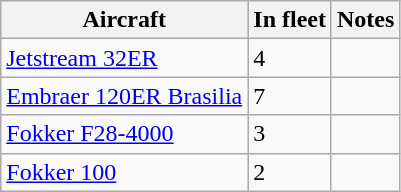<table class="wikitable">
<tr>
<th>Aircraft</th>
<th>In fleet</th>
<th>Notes</th>
</tr>
<tr>
<td><a href='#'>Jetstream 32ER</a></td>
<td>4</td>
<td></td>
</tr>
<tr>
<td><a href='#'>Embraer 120ER Brasilia</a></td>
<td>7</td>
<td></td>
</tr>
<tr>
<td><a href='#'>Fokker F28-4000</a></td>
<td>3</td>
<td></td>
</tr>
<tr>
<td><a href='#'>Fokker 100</a></td>
<td>2</td>
<td></td>
</tr>
</table>
